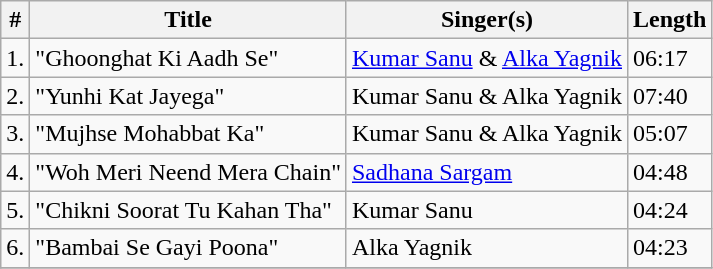<table class="wikitable sortable">
<tr>
<th>#</th>
<th><strong>Title</strong></th>
<th><strong>Singer(s)</strong></th>
<th><strong>Length</strong></th>
</tr>
<tr>
<td>1.</td>
<td>"Ghoonghat Ki Aadh Se"</td>
<td><a href='#'>Kumar Sanu</a> & <a href='#'>Alka Yagnik</a></td>
<td>06:17</td>
</tr>
<tr>
<td>2.</td>
<td>"Yunhi Kat Jayega"</td>
<td>Kumar Sanu & Alka Yagnik</td>
<td>07:40</td>
</tr>
<tr>
<td>3.</td>
<td>"Mujhse Mohabbat Ka"</td>
<td>Kumar Sanu & Alka Yagnik</td>
<td>05:07</td>
</tr>
<tr>
<td>4.</td>
<td>"Woh Meri Neend Mera Chain"</td>
<td><a href='#'>Sadhana Sargam</a></td>
<td>04:48</td>
</tr>
<tr>
<td>5.</td>
<td>"Chikni Soorat Tu Kahan Tha"</td>
<td>Kumar Sanu</td>
<td>04:24</td>
</tr>
<tr>
<td>6.</td>
<td>"Bambai Se Gayi Poona"</td>
<td>Alka Yagnik</td>
<td>04:23</td>
</tr>
<tr>
</tr>
</table>
